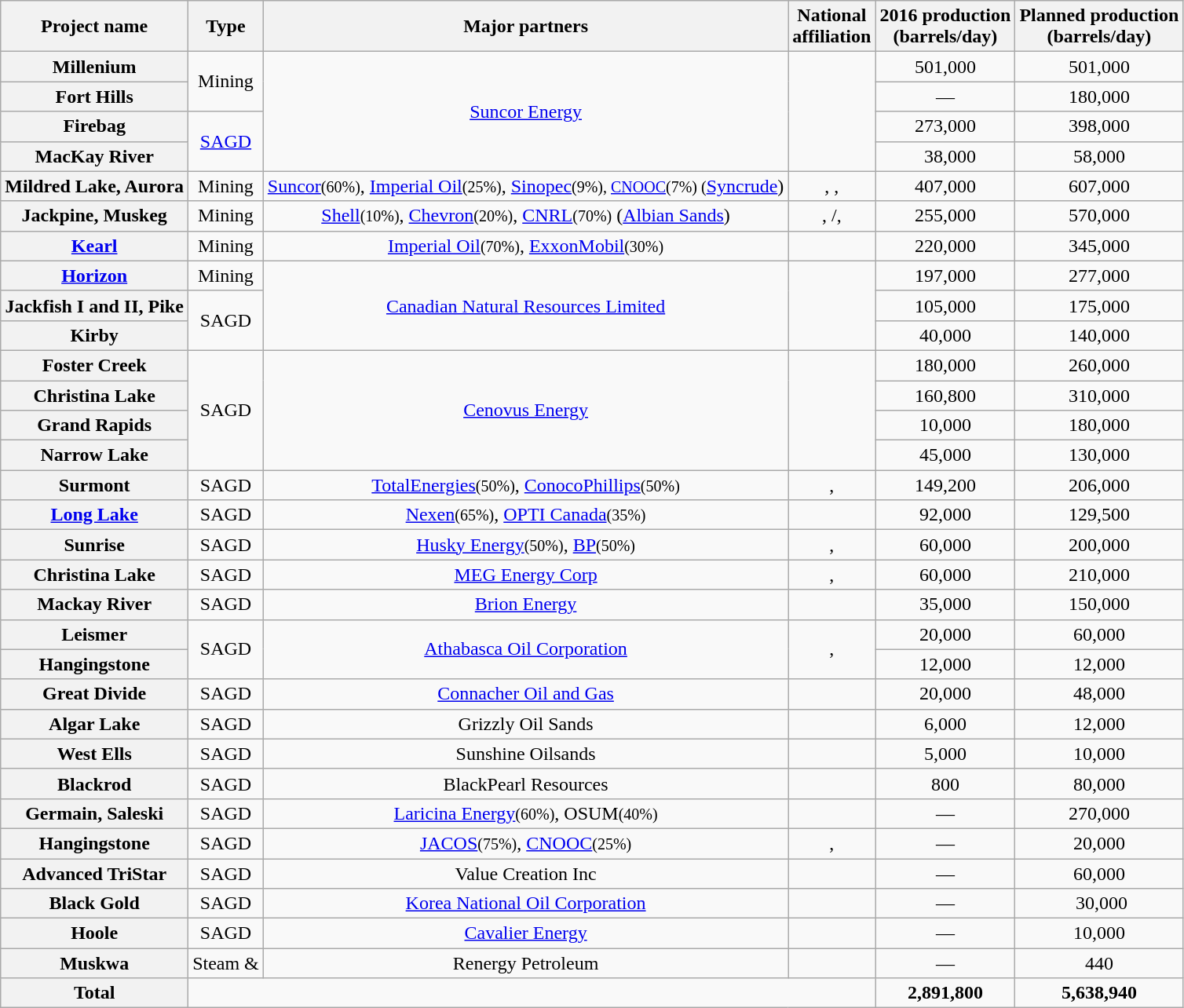<table class="sortable wikitable" style="text-align:center">
<tr>
<th>Project name</th>
<th>Type</th>
<th>Major partners</th>
<th>National <br> affiliation</th>
<th>2016 production <br> (barrels/day)</th>
<th>Planned production <br> (barrels/day)</th>
</tr>
<tr>
<th>Millenium</th>
<td rowspan="2">Mining</td>
<td rowspan="4"><a href='#'>Suncor Energy</a></td>
<td rowspan="4"></td>
<td>501,000</td>
<td>501,000</td>
</tr>
<tr>
<th>Fort Hills</th>
<td>—</td>
<td>180,000</td>
</tr>
<tr>
<th>Firebag</th>
<td rowspan="2"><a href='#'>SAGD</a></td>
<td>273,000</td>
<td>398,000</td>
</tr>
<tr>
<th>MacKay River</th>
<td>  38,000</td>
<td>58,000</td>
</tr>
<tr>
<th>Mildred Lake, Aurora</th>
<td>Mining</td>
<td><a href='#'>Suncor</a><small>(60%)</small>, <a href='#'>Imperial Oil</a><small>(25%)</small>, <a href='#'>Sinopec</a><small>(9%), <a href='#'>CNOOC</a>(7%) (</small><a href='#'>Syncrude</a>)</td>
<td>, , </td>
<td>407,000</td>
<td>607,000</td>
</tr>
<tr>
<th>Jackpine, Muskeg</th>
<td>Mining</td>
<td><a href='#'>Shell</a><small>(10%)</small>, <a href='#'>Chevron</a><small>(20%)</small>, <a href='#'>CNRL</a><small>(70%)</small> (<a href='#'>Albian Sands</a>)</td>
<td>, /, </td>
<td>255,000</td>
<td>570,000</td>
</tr>
<tr>
<th><a href='#'>Kearl</a></th>
<td>Mining</td>
<td><a href='#'>Imperial Oil</a><small>(70%)</small>, <a href='#'>ExxonMobil</a><small>(30%)</small></td>
<td></td>
<td>220,000</td>
<td>345,000</td>
</tr>
<tr>
<th><a href='#'>Horizon</a></th>
<td>Mining</td>
<td rowspan="3"><a href='#'>Canadian Natural Resources Limited</a></td>
<td rowspan="3"></td>
<td>197,000</td>
<td>277,000</td>
</tr>
<tr>
<th>Jackfish I and II, Pike</th>
<td rowspan="2">SAGD</td>
<td>105,000</td>
<td>175,000</td>
</tr>
<tr>
<th>Kirby</th>
<td>40,000</td>
<td>140,000</td>
</tr>
<tr>
<th>Foster Creek</th>
<td rowspan="4">SAGD</td>
<td rowspan="4"><a href='#'>Cenovus Energy</a></td>
<td rowspan="4"></td>
<td>180,000</td>
<td>260,000</td>
</tr>
<tr>
<th>Christina Lake</th>
<td>160,800</td>
<td>310,000</td>
</tr>
<tr>
<th>Grand Rapids</th>
<td>10,000</td>
<td>180,000</td>
</tr>
<tr>
<th>Narrow Lake</th>
<td>45,000</td>
<td>130,000</td>
</tr>
<tr>
<th>Surmont</th>
<td>SAGD</td>
<td><a href='#'>TotalEnergies</a><small>(50%)</small>, <a href='#'>ConocoPhillips</a><small>(50%)</small></td>
<td>, </td>
<td>149,200</td>
<td>206,000</td>
</tr>
<tr>
<th><a href='#'>Long Lake</a></th>
<td>SAGD</td>
<td><a href='#'>Nexen</a><small>(65%)</small>, <a href='#'>OPTI Canada</a><small>(35%)</small></td>
<td></td>
<td>92,000</td>
<td>129,500</td>
</tr>
<tr>
<th>Sunrise</th>
<td>SAGD</td>
<td><a href='#'>Husky Energy</a><small>(50%)</small>, <a href='#'>BP</a><small>(50%)</small></td>
<td>, </td>
<td>60,000</td>
<td>200,000</td>
</tr>
<tr>
<th>Christina Lake</th>
<td>SAGD</td>
<td><a href='#'>MEG Energy Corp</a></td>
<td>, </td>
<td>60,000</td>
<td>210,000</td>
</tr>
<tr>
<th>Mackay River</th>
<td>SAGD</td>
<td><a href='#'>Brion Energy</a></td>
<td></td>
<td>35,000</td>
<td>150,000</td>
</tr>
<tr>
<th>Leismer</th>
<td rowspan="2">SAGD</td>
<td rowspan="2"><a href='#'>Athabasca Oil Corporation</a></td>
<td rowspan="2">, </td>
<td>20,000</td>
<td>60,000</td>
</tr>
<tr>
<th>Hangingstone</th>
<td>12,000</td>
<td>12,000</td>
</tr>
<tr>
<th>Great Divide</th>
<td>SAGD</td>
<td><a href='#'>Connacher Oil and Gas</a></td>
<td></td>
<td>20,000</td>
<td>48,000</td>
</tr>
<tr>
<th>Algar Lake</th>
<td>SAGD</td>
<td>Grizzly Oil Sands</td>
<td></td>
<td>6,000</td>
<td>12,000</td>
</tr>
<tr>
<th>West Ells</th>
<td>SAGD</td>
<td>Sunshine Oilsands</td>
<td></td>
<td>5,000</td>
<td>10,000</td>
</tr>
<tr>
<th>Blackrod</th>
<td>SAGD</td>
<td>BlackPearl Resources</td>
<td></td>
<td>800</td>
<td>80,000</td>
</tr>
<tr>
<th>Germain, Saleski</th>
<td>SAGD</td>
<td><a href='#'>Laricina Energy</a><small>(60%)</small>, OSUM<small>(40%)</small></td>
<td></td>
<td>—</td>
<td>270,000</td>
</tr>
<tr>
<th>Hangingstone</th>
<td>SAGD</td>
<td><a href='#'>JACOS</a><small>(75%)</small>, <a href='#'>CNOOC</a><small>(25%)</small></td>
<td>, </td>
<td>—</td>
<td>20,000</td>
</tr>
<tr>
<th>Advanced TriStar</th>
<td>SAGD</td>
<td>Value Creation Inc</td>
<td></td>
<td>—</td>
<td>60,000</td>
</tr>
<tr>
<th>Black Gold</th>
<td>SAGD</td>
<td><a href='#'>Korea National Oil Corporation</a></td>
<td></td>
<td>—</td>
<td> 30,000</td>
</tr>
<tr>
<th>Hoole</th>
<td>SAGD</td>
<td><a href='#'>Cavalier Energy</a></td>
<td></td>
<td>—</td>
<td>10,000</td>
</tr>
<tr>
<th>Muskwa</th>
<td>Steam & </td>
<td>Renergy Petroleum</td>
<td></td>
<td>—</td>
<td>440</td>
</tr>
<tr class="sortbottom">
<th>Total</th>
<td colspan="3"></td>
<td><strong>2,891,800</strong></td>
<td><strong>5,638,940</strong></td>
</tr>
</table>
